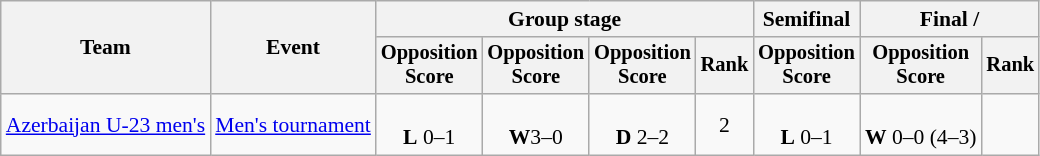<table class="wikitable" style="text-align:center; font-size:90%">
<tr>
<th rowspan=2>Team</th>
<th rowspan=2>Event</th>
<th colspan=4>Group stage</th>
<th>Semifinal</th>
<th colspan=2>Final / </th>
</tr>
<tr style="font-size:95%">
<th>Opposition<br>Score</th>
<th>Opposition<br>Score</th>
<th>Opposition<br>Score</th>
<th>Rank</th>
<th>Opposition<br>Score</th>
<th>Opposition<br>Score</th>
<th>Rank</th>
</tr>
<tr>
<td align=left><a href='#'>Azerbaijan U-23 men's</a></td>
<td align=left><a href='#'>Men's tournament</a></td>
<td><br><strong>L</strong> 0–1</td>
<td><br><strong>W</strong>3–0<br></td>
<td><br><strong>D</strong> 2–2</td>
<td>2</td>
<td><br><strong>L</strong> 0–1</td>
<td><br><strong>W</strong> 0–0 (4–3)</td>
<td></td>
</tr>
</table>
